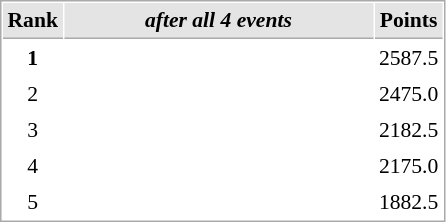<table cellspacing="1" cellpadding="3" style="border:1px solid #aaa; font-size:90%;">
<tr style="background:#e4e4e4;">
<th style="border-bottom:1px solid #aaa; width:10px;">Rank</th>
<th style="border-bottom:1px solid #aaa; width:200px; white-space:nowrap;"><em>after all 4 events</em> </th>
<th style="border-bottom:1px solid #aaa; width:20px;">Points</th>
</tr>
<tr>
<td style="text-align:center;"><strong>1</strong></td>
<td></td>
<td align="right">2587.5</td>
</tr>
<tr>
<td style="text-align:center;">2</td>
<td></td>
<td align="right">2475.0</td>
</tr>
<tr>
<td style="text-align:center;">3</td>
<td></td>
<td align="right">2182.5</td>
</tr>
<tr>
<td style="text-align:center;">4</td>
<td></td>
<td align="right">2175.0</td>
</tr>
<tr>
<td style="text-align:center;">5</td>
<td></td>
<td align="right">1882.5</td>
</tr>
</table>
